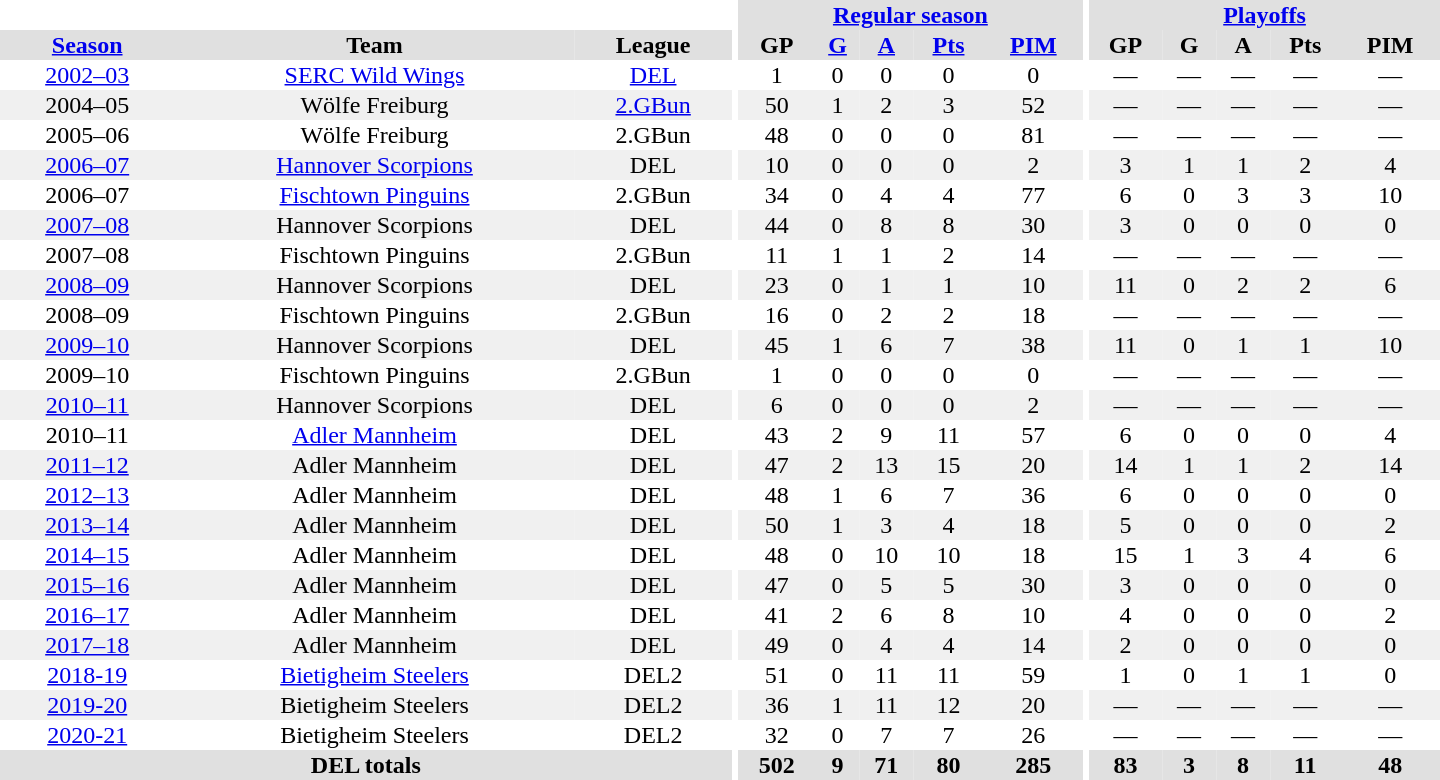<table border="0" cellpadding="1" cellspacing="0" style="text-align:center; width:60em">
<tr bgcolor="#e0e0e0">
<th colspan="3" bgcolor="#ffffff"></th>
<th rowspan="102" bgcolor="#ffffff"></th>
<th colspan="5"><a href='#'>Regular season</a></th>
<th rowspan="102" bgcolor="#ffffff"></th>
<th colspan="5"><a href='#'>Playoffs</a></th>
</tr>
<tr bgcolor="#e0e0e0">
<th><a href='#'>Season</a></th>
<th>Team</th>
<th>League</th>
<th>GP</th>
<th><a href='#'>G</a></th>
<th><a href='#'>A</a></th>
<th><a href='#'>Pts</a></th>
<th><a href='#'>PIM</a></th>
<th>GP</th>
<th>G</th>
<th>A</th>
<th>Pts</th>
<th>PIM</th>
</tr>
<tr ALIGN="center">
<td><a href='#'>2002–03</a></td>
<td><a href='#'>SERC Wild Wings</a></td>
<td><a href='#'>DEL</a></td>
<td>1</td>
<td>0</td>
<td>0</td>
<td>0</td>
<td>0</td>
<td>—</td>
<td>—</td>
<td>—</td>
<td>—</td>
<td>—</td>
</tr>
<tr ALIGN="center" bgcolor="#f0f0f0">
<td>2004–05</td>
<td>Wölfe Freiburg</td>
<td><a href='#'>2.GBun</a></td>
<td>50</td>
<td>1</td>
<td>2</td>
<td>3</td>
<td>52</td>
<td>—</td>
<td>—</td>
<td>—</td>
<td>—</td>
<td>—</td>
</tr>
<tr ALIGN="center">
<td>2005–06</td>
<td>Wölfe Freiburg</td>
<td>2.GBun</td>
<td>48</td>
<td>0</td>
<td>0</td>
<td>0</td>
<td>81</td>
<td>—</td>
<td>—</td>
<td>—</td>
<td>—</td>
<td>—</td>
</tr>
<tr ALIGN="center" bgcolor="#f0f0f0">
<td><a href='#'>2006–07</a></td>
<td><a href='#'>Hannover Scorpions</a></td>
<td>DEL</td>
<td>10</td>
<td>0</td>
<td>0</td>
<td>0</td>
<td>2</td>
<td>3</td>
<td>1</td>
<td>1</td>
<td>2</td>
<td>4</td>
</tr>
<tr ALIGN="center">
<td>2006–07</td>
<td><a href='#'>Fischtown Pinguins</a></td>
<td>2.GBun</td>
<td>34</td>
<td>0</td>
<td>4</td>
<td>4</td>
<td>77</td>
<td>6</td>
<td>0</td>
<td>3</td>
<td>3</td>
<td>10</td>
</tr>
<tr ALIGN="center" bgcolor="#f0f0f0">
<td><a href='#'>2007–08</a></td>
<td>Hannover Scorpions</td>
<td>DEL</td>
<td>44</td>
<td>0</td>
<td>8</td>
<td>8</td>
<td>30</td>
<td>3</td>
<td>0</td>
<td>0</td>
<td>0</td>
<td>0</td>
</tr>
<tr ALIGN="center">
<td>2007–08</td>
<td>Fischtown Pinguins</td>
<td>2.GBun</td>
<td>11</td>
<td>1</td>
<td>1</td>
<td>2</td>
<td>14</td>
<td>—</td>
<td>—</td>
<td>—</td>
<td>—</td>
<td>—</td>
</tr>
<tr ALIGN="center" bgcolor="#f0f0f0">
<td><a href='#'>2008–09</a></td>
<td>Hannover Scorpions</td>
<td>DEL</td>
<td>23</td>
<td>0</td>
<td>1</td>
<td>1</td>
<td>10</td>
<td>11</td>
<td>0</td>
<td>2</td>
<td>2</td>
<td>6</td>
</tr>
<tr ALIGN="center">
<td>2008–09</td>
<td>Fischtown Pinguins</td>
<td>2.GBun</td>
<td>16</td>
<td>0</td>
<td>2</td>
<td>2</td>
<td>18</td>
<td>—</td>
<td>—</td>
<td>—</td>
<td>—</td>
<td>—</td>
</tr>
<tr ALIGN="center" bgcolor="#f0f0f0">
<td><a href='#'>2009–10</a></td>
<td>Hannover Scorpions</td>
<td>DEL</td>
<td>45</td>
<td>1</td>
<td>6</td>
<td>7</td>
<td>38</td>
<td>11</td>
<td>0</td>
<td>1</td>
<td>1</td>
<td>10</td>
</tr>
<tr ALIGN="center">
<td>2009–10</td>
<td>Fischtown Pinguins</td>
<td>2.GBun</td>
<td>1</td>
<td>0</td>
<td>0</td>
<td>0</td>
<td>0</td>
<td>—</td>
<td>—</td>
<td>—</td>
<td>—</td>
<td>—</td>
</tr>
<tr ALIGN="center" bgcolor="#f0f0f0">
<td><a href='#'>2010–11</a></td>
<td>Hannover Scorpions</td>
<td>DEL</td>
<td>6</td>
<td>0</td>
<td>0</td>
<td>0</td>
<td>2</td>
<td>—</td>
<td>—</td>
<td>—</td>
<td>—</td>
<td>—</td>
</tr>
<tr ALIGN="center">
<td>2010–11</td>
<td><a href='#'>Adler Mannheim</a></td>
<td>DEL</td>
<td>43</td>
<td>2</td>
<td>9</td>
<td>11</td>
<td>57</td>
<td>6</td>
<td>0</td>
<td>0</td>
<td>0</td>
<td>4</td>
</tr>
<tr ALIGN="center" bgcolor="#f0f0f0">
<td><a href='#'>2011–12</a></td>
<td>Adler Mannheim</td>
<td>DEL</td>
<td>47</td>
<td>2</td>
<td>13</td>
<td>15</td>
<td>20</td>
<td>14</td>
<td>1</td>
<td>1</td>
<td>2</td>
<td>14</td>
</tr>
<tr ALIGN="center">
<td><a href='#'>2012–13</a></td>
<td>Adler Mannheim</td>
<td>DEL</td>
<td>48</td>
<td>1</td>
<td>6</td>
<td>7</td>
<td>36</td>
<td>6</td>
<td>0</td>
<td>0</td>
<td>0</td>
<td>0</td>
</tr>
<tr ALIGN="center" bgcolor="#f0f0f0">
<td><a href='#'>2013–14</a></td>
<td>Adler Mannheim</td>
<td>DEL</td>
<td>50</td>
<td>1</td>
<td>3</td>
<td>4</td>
<td>18</td>
<td>5</td>
<td>0</td>
<td>0</td>
<td>0</td>
<td>2</td>
</tr>
<tr ALIGN="center">
<td><a href='#'>2014–15</a></td>
<td>Adler Mannheim</td>
<td>DEL</td>
<td>48</td>
<td>0</td>
<td>10</td>
<td>10</td>
<td>18</td>
<td>15</td>
<td>1</td>
<td>3</td>
<td>4</td>
<td>6</td>
</tr>
<tr ALIGN="center" bgcolor="#f0f0f0">
<td><a href='#'>2015–16</a></td>
<td>Adler Mannheim</td>
<td>DEL</td>
<td>47</td>
<td>0</td>
<td>5</td>
<td>5</td>
<td>30</td>
<td>3</td>
<td>0</td>
<td>0</td>
<td>0</td>
<td>0</td>
</tr>
<tr ALIGN="center">
<td><a href='#'>2016–17</a></td>
<td>Adler Mannheim</td>
<td>DEL</td>
<td>41</td>
<td>2</td>
<td>6</td>
<td>8</td>
<td>10</td>
<td>4</td>
<td>0</td>
<td>0</td>
<td>0</td>
<td>2</td>
</tr>
<tr ALIGN="center" bgcolor="#f0f0f0">
<td><a href='#'>2017–18</a></td>
<td>Adler Mannheim</td>
<td>DEL</td>
<td>49</td>
<td>0</td>
<td>4</td>
<td>4</td>
<td>14</td>
<td>2</td>
<td>0</td>
<td>0</td>
<td>0</td>
<td>0</td>
</tr>
<tr>
<td><a href='#'>2018-19</a></td>
<td><a href='#'>Bietigheim Steelers</a></td>
<td>DEL2</td>
<td>51</td>
<td>0</td>
<td>11</td>
<td>11</td>
<td>59</td>
<td>1</td>
<td>0</td>
<td>1</td>
<td>1</td>
<td>0</td>
</tr>
<tr ALIGN="center" bgcolor="#f0f0f0">
<td><a href='#'>2019-20</a></td>
<td>Bietigheim Steelers</td>
<td>DEL2</td>
<td>36</td>
<td>1</td>
<td>11</td>
<td>12</td>
<td>20</td>
<td>—</td>
<td>—</td>
<td>—</td>
<td>—</td>
<td>—</td>
</tr>
<tr>
<td><a href='#'>2020-21</a></td>
<td>Bietigheim Steelers</td>
<td>DEL2</td>
<td>32</td>
<td>0</td>
<td>7</td>
<td>7</td>
<td>26</td>
<td>—</td>
<td>—</td>
<td>—</td>
<td>—</td>
<td>—</td>
</tr>
<tr bgcolor="#e0e0e0">
<th colspan="3">DEL totals</th>
<th>502</th>
<th>9</th>
<th>71</th>
<th>80</th>
<th>285</th>
<th>83</th>
<th>3</th>
<th>8</th>
<th>11</th>
<th>48</th>
</tr>
</table>
